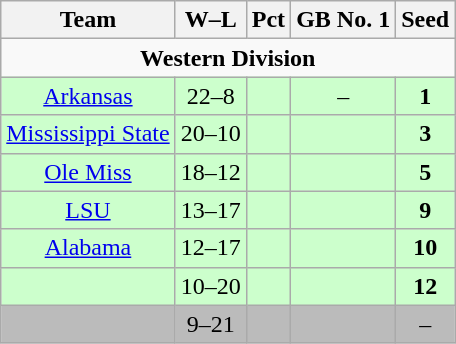<table class="wikitable" style="float:left; margin-right:1em; text-align:center;">
<tr>
<th>Team</th>
<th>W–L</th>
<th>Pct</th>
<th>GB No. 1</th>
<th>Seed</th>
</tr>
<tr>
<td colspan="7" align="center"><strong>Western Division</strong></td>
</tr>
<tr bgcolor=ccffcc>
<td><a href='#'>Arkansas</a></td>
<td>22–8</td>
<td></td>
<td>–</td>
<td><strong>1</strong></td>
</tr>
<tr bgcolor=ccffcc>
<td><a href='#'>Mississippi State</a></td>
<td>20–10</td>
<td></td>
<td></td>
<td><strong>3</strong></td>
</tr>
<tr bgcolor=ccffcc>
<td><a href='#'>Ole Miss</a></td>
<td>18–12</td>
<td></td>
<td></td>
<td><strong>5</strong></td>
</tr>
<tr bgcolor=ccffcc>
<td><a href='#'>LSU</a></td>
<td>13–17</td>
<td></td>
<td></td>
<td><strong>9</strong></td>
</tr>
<tr bgcolor=ccffcc>
<td><a href='#'>Alabama</a></td>
<td>12–17</td>
<td></td>
<td></td>
<td><strong>10</strong></td>
</tr>
<tr bgcolor=ccffcc>
<td></td>
<td>10–20</td>
<td></td>
<td></td>
<td><strong>12</strong></td>
</tr>
<tr bgcolor=bbbbbb>
<td></td>
<td>9–21</td>
<td></td>
<td></td>
<td>–</td>
</tr>
</table>
